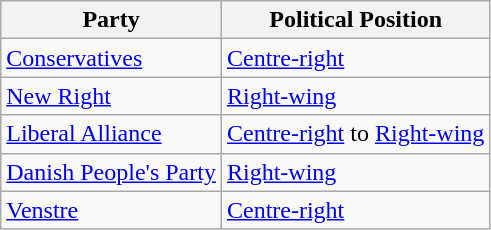<table class="wikitable mw-collapsible mw-collapsed">
<tr>
<th>Party</th>
<th>Political Position</th>
</tr>
<tr>
<td><a href='#'>Conservatives</a></td>
<td><a href='#'>Centre-right</a></td>
</tr>
<tr>
<td><a href='#'>New Right</a></td>
<td><a href='#'>Right-wing</a></td>
</tr>
<tr>
<td><a href='#'>Liberal Alliance</a></td>
<td><a href='#'>Centre-right</a> to <a href='#'>Right-wing</a></td>
</tr>
<tr>
<td><a href='#'>Danish People's Party</a></td>
<td><a href='#'>Right-wing</a></td>
</tr>
<tr>
<td><a href='#'>Venstre</a></td>
<td><a href='#'>Centre-right</a></td>
</tr>
</table>
